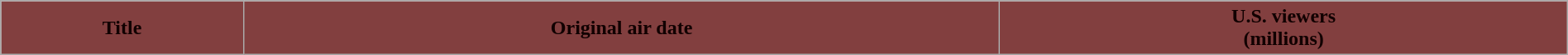<table class="wikitable plainrowheaders" style="margin: auto; width: 100%">
<tr>
<th ! style="background:#823f3f; color:#100; text-align:center;">Title</th>
<th ! style="background:#823f3f; color:#100; text-align:center;">Original air date</th>
<th ! style="background:#823f3f; color:#100; text-align:center;">U.S. viewers<br>(millions)<br>
</th>
</tr>
</table>
